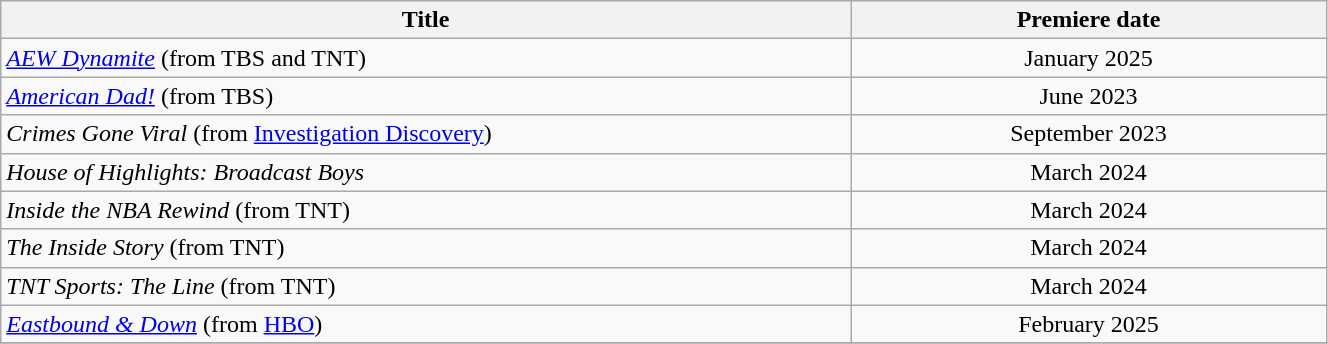<table class="wikitable plainrowheaders sortable" style="width:70%;text-align:center;">
<tr>
<th scope="col" style="width:25%;">Title</th>
<th scope="col" style="width:14%;">Premiere date</th>
</tr>
<tr>
<td scope="row" style="text-align:left;"><em><a href='#'>AEW Dynamite</a></em> (from TBS and TNT)</td>
<td>January 2025</td>
</tr>
<tr>
<td scope="row" style="text-align:left;"><em><a href='#'>American Dad!</a></em> (from TBS)</td>
<td>June 2023</td>
</tr>
<tr>
<td scope="row" style="text-align:left;"><em>Crimes Gone Viral</em> (from <a href='#'>Investigation Discovery</a>)</td>
<td>September 2023</td>
</tr>
<tr>
<td scope="row" style="text-align:left;"><em>House of Highlights: Broadcast Boys</em></td>
<td>March 2024</td>
</tr>
<tr>
<td scope="row" style="text-align:left;"><em>Inside the NBA Rewind</em> (from TNT)</td>
<td>March 2024</td>
</tr>
<tr>
<td scope="row" style="text-align:left;"><em>The Inside Story</em> (from TNT)</td>
<td>March 2024</td>
</tr>
<tr>
<td scope="row" style="text-align:left;"><em>TNT Sports: The Line</em> (from TNT)</td>
<td>March 2024</td>
</tr>
<tr>
<td scope="row" style="text-align:left;"><em><a href='#'>Eastbound & Down</a></em> (from <a href='#'>HBO</a>)</td>
<td>February 2025</td>
</tr>
<tr>
</tr>
</table>
